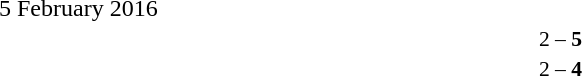<table style="width:70%;" cellspacing="1">
<tr>
<th width=35%></th>
<th width=15%></th>
<th></th>
</tr>
<tr>
<td>5 February 2016</td>
</tr>
<tr style=font-size:90%>
<td align=right></td>
<td align=center>2 – <strong>5</strong></td>
<td><strong></strong></td>
</tr>
<tr style=font-size:90%>
<td align=right></td>
<td align=center>2 – <strong>4</strong></td>
<td><strong></strong></td>
</tr>
</table>
